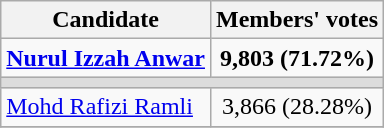<table class=wikitable style=text-align:center>
<tr>
<th>Candidate</th>
<th>Members' votes</th>
</tr>
<tr>
<td align="left"><a href='#'><strong>Nurul Izzah Anwar</strong></a></td>
<td><strong>9,803 (71.72%)</strong></td>
</tr>
<tr>
<td colspan="2" bgcolor="dcdcdc"></td>
</tr>
<tr>
<td align="left"><a href='#'>Mohd Rafizi Ramli</a></td>
<td>3,866 (28.28%)</td>
</tr>
<tr>
</tr>
</table>
